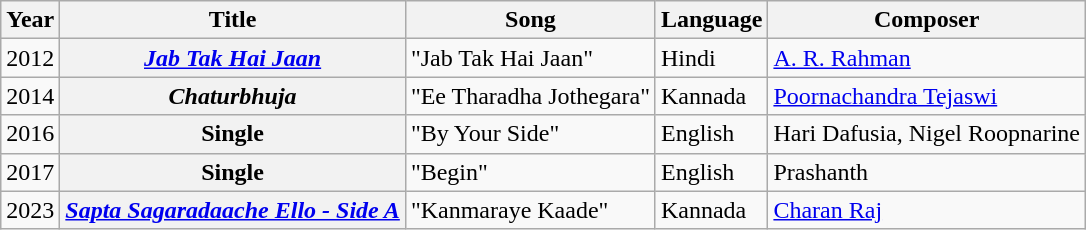<table class="wikitable plainrowheaders">
<tr>
<th scope="col">Year</th>
<th scope="col">Title</th>
<th scope="col">Song</th>
<th scope="col">Language</th>
<th scope="col">Composer</th>
</tr>
<tr>
<td>2012</td>
<th scope="row"><em><a href='#'>Jab Tak Hai Jaan</a></em></th>
<td>"Jab Tak Hai Jaan"</td>
<td>Hindi</td>
<td><a href='#'>A. R. Rahman</a></td>
</tr>
<tr>
<td>2014</td>
<th scope="row"><em>Chaturbhuja</em></th>
<td>"Ee Tharadha Jothegara"</td>
<td>Kannada</td>
<td><a href='#'>Poornachandra Tejaswi</a></td>
</tr>
<tr>
<td>2016</td>
<th scope="row">Single</th>
<td>"By Your Side"</td>
<td>English</td>
<td>Hari Dafusia, Nigel Roopnarine</td>
</tr>
<tr>
<td>2017</td>
<th scope="row">Single</th>
<td>"Begin"</td>
<td>English</td>
<td>Prashanth</td>
</tr>
<tr>
<td>2023</td>
<th scope="row"><em><a href='#'>Sapta Sagaradaache Ello - Side A</a></em></th>
<td>"Kanmaraye Kaade"</td>
<td>Kannada</td>
<td><a href='#'>Charan Raj</a></td>
</tr>
</table>
